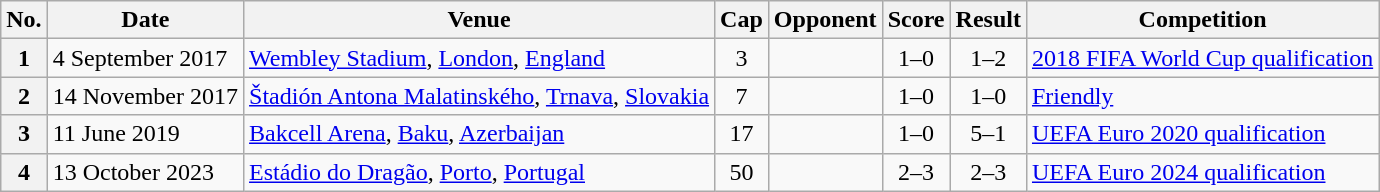<table class="wikitable sortable plainrowheaders">
<tr>
<th scope=col>No.</th>
<th scope=col data-sort-type=date>Date</th>
<th scope=col>Venue</th>
<th scope=col>Cap</th>
<th scope=col>Opponent</th>
<th scope=col>Score</th>
<th scope=col>Result</th>
<th scope=col>Competition</th>
</tr>
<tr>
<th scope=row>1</th>
<td>4 September 2017</td>
<td><a href='#'>Wembley Stadium</a>, <a href='#'>London</a>, <a href='#'>England</a></td>
<td align=center>3</td>
<td></td>
<td align=center>1–0</td>
<td align=center>1–2</td>
<td><a href='#'>2018 FIFA World Cup qualification</a></td>
</tr>
<tr>
<th scope=row>2</th>
<td>14 November 2017</td>
<td><a href='#'>Štadión Antona Malatinského</a>, <a href='#'>Trnava</a>, <a href='#'>Slovakia</a></td>
<td align=center>7</td>
<td></td>
<td align=center>1–0</td>
<td align=center>1–0</td>
<td><a href='#'>Friendly</a></td>
</tr>
<tr>
<th scope=row>3</th>
<td>11 June 2019</td>
<td><a href='#'>Bakcell Arena</a>, <a href='#'>Baku</a>, <a href='#'>Azerbaijan</a></td>
<td align=center>17</td>
<td></td>
<td align=center>1–0</td>
<td align=center>5–1</td>
<td><a href='#'>UEFA Euro 2020 qualification</a></td>
</tr>
<tr>
<th scope=row>4</th>
<td>13 October 2023</td>
<td><a href='#'>Estádio do Dragão</a>, <a href='#'>Porto</a>, <a href='#'>Portugal</a></td>
<td align=center>50</td>
<td></td>
<td align=center>2–3</td>
<td align=center>2–3</td>
<td><a href='#'>UEFA Euro 2024 qualification</a></td>
</tr>
</table>
